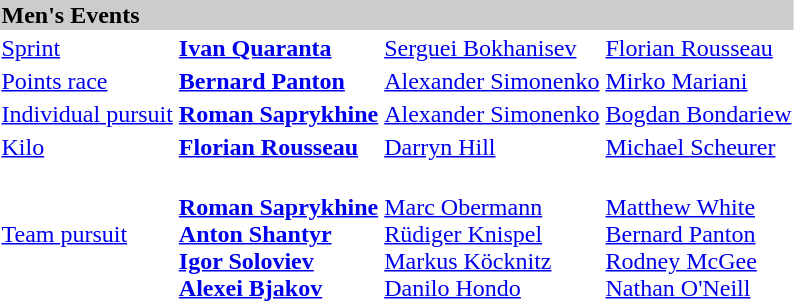<table>
<tr bgcolor="#cccccc">
<td colspan=4><strong>Men's Events</strong></td>
</tr>
<tr>
<td><a href='#'>Sprint</a> <br></td>
<td><strong><a href='#'>Ivan Quaranta</a><br><small></small></strong></td>
<td><a href='#'>Serguei Bokhanisev</a><br><small></small></td>
<td><a href='#'>Florian Rousseau</a><br><small></small></td>
</tr>
<tr>
<td><a href='#'>Points race</a> <br></td>
<td><strong><a href='#'>Bernard Panton</a><br><small></small></strong></td>
<td><a href='#'>Alexander Simonenko</a><br><small></small></td>
<td><a href='#'>Mirko Mariani</a><br><small></small></td>
</tr>
<tr>
<td><a href='#'>Individual pursuit</a> <br></td>
<td><strong><a href='#'>Roman Saprykhine</a><br><small></small></strong></td>
<td><a href='#'>Alexander Simonenko</a><br><small></small></td>
<td><a href='#'>Bogdan Bondariew</a><br><small></small></td>
</tr>
<tr>
<td><a href='#'>Kilo</a> <br></td>
<td><strong><a href='#'>Florian Rousseau</a><br><small></small></strong></td>
<td><a href='#'>Darryn Hill</a><br><small></small></td>
<td><a href='#'>Michael Scheurer</a><br><small></small></td>
</tr>
<tr>
<td><a href='#'>Team pursuit</a> <br></td>
<td><strong><br><a href='#'>Roman Saprykhine</a><br><a href='#'>Anton Shantyr</a><br><a href='#'>Igor Soloviev</a><br><a href='#'>Alexei Bjakov</a></strong></td>
<td><br><a href='#'>Marc Obermann</a><br><a href='#'>Rüdiger Knispel</a><br><a href='#'>Markus Köcknitz</a><br><a href='#'>Danilo Hondo</a></td>
<td><br><a href='#'>Matthew White</a><br><a href='#'>Bernard Panton</a><br><a href='#'>Rodney McGee</a><br><a href='#'>Nathan O'Neill</a></td>
</tr>
</table>
